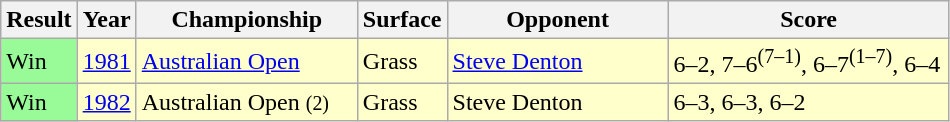<table class="sortable wikitable">
<tr>
<th style="width:40px">Result</th>
<th style="width:30px">Year</th>
<th style="width:140px">Championship</th>
<th style="width:50px">Surface</th>
<th style="width:140px">Opponent</th>
<th style="width:180px" class="unsortable">Score</th>
</tr>
<tr style="background:#ffc;">
<td style="background:#98fb98;">Win</td>
<td><a href='#'>1981</a></td>
<td><a href='#'>Australian Open</a></td>
<td>Grass</td>
<td> <a href='#'>Steve Denton</a></td>
<td>6–2, 7–6<sup>(7–1)</sup>, 6–7<sup>(1–7)</sup>, 6–4</td>
</tr>
<tr style="background:#ffc;">
<td style="background:#98fb98;">Win</td>
<td><a href='#'>1982</a></td>
<td>Australian Open <small>(2)</small></td>
<td>Grass</td>
<td> Steve Denton</td>
<td>6–3, 6–3, 6–2</td>
</tr>
</table>
